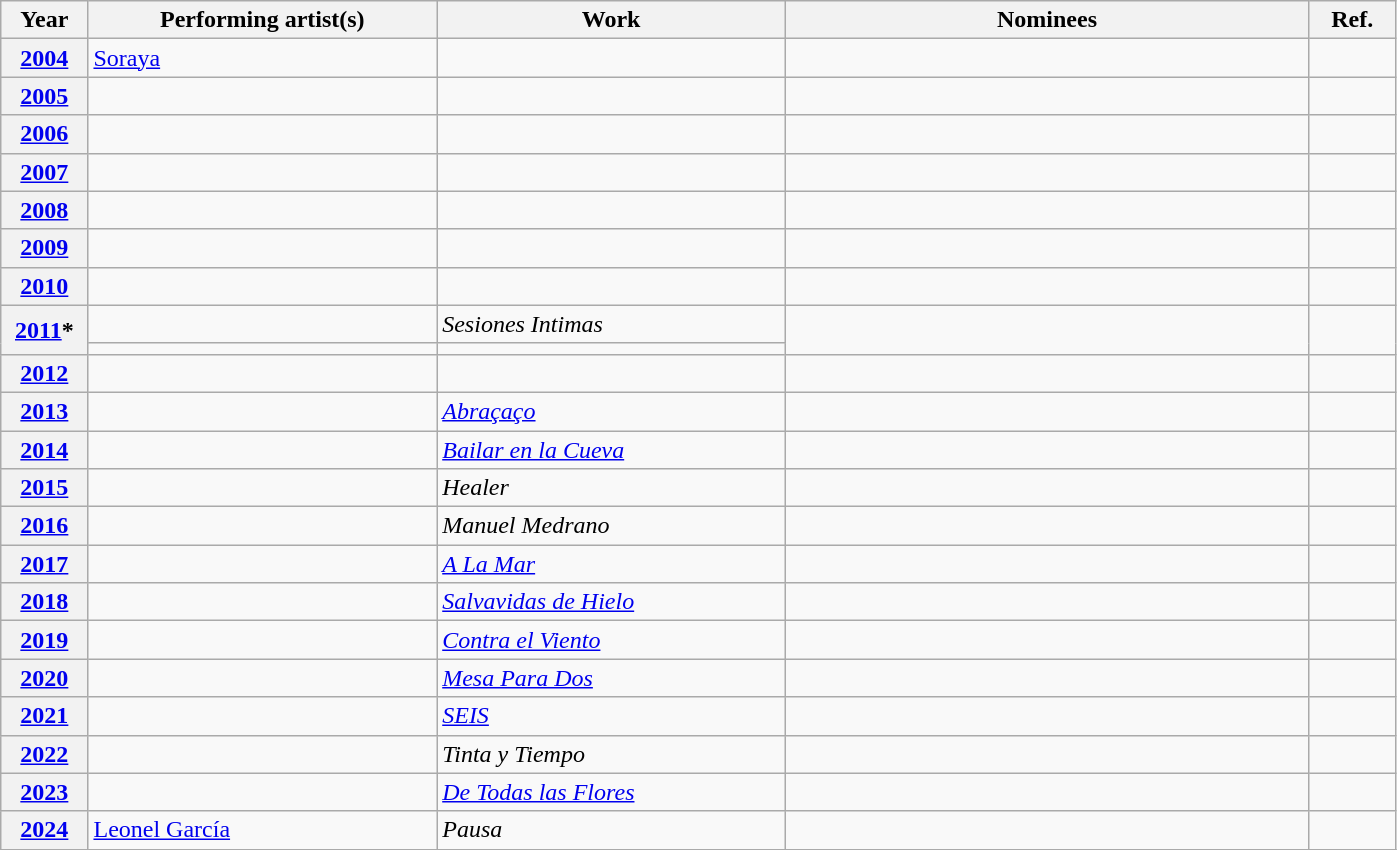<table class="wikitable plainrowheaders sortable">
<tr>
<th scope="col" width="5%">Year</th>
<th scope="col" width="20%">Performing artist(s)</th>
<th scope="col" width="20%">Work</th>
<th scope="col" class="unsortable" width="30%">Nominees</th>
<th scope="col" class="unsortable" width="5%">Ref.</th>
</tr>
<tr>
<th style="text-align:center;"><a href='#'>2004</a></th>
<td><a href='#'>Soraya</a></td>
<td></td>
<td></td>
<td align="center"></td>
</tr>
<tr>
<th style="text-align:center;"><a href='#'>2005</a></th>
<td></td>
<td></td>
<td></td>
<td align="center"></td>
</tr>
<tr>
<th style="text-align:center;"><a href='#'>2006</a></th>
<td></td>
<td></td>
<td></td>
<td align="center"></td>
</tr>
<tr>
<th style="text-align:center;"><a href='#'>2007</a></th>
<td></td>
<td></td>
<td></td>
<td align="center"></td>
</tr>
<tr>
<th style="text-align:center;"><a href='#'>2008</a></th>
<td></td>
<td></td>
<td></td>
<td align="center"></td>
</tr>
<tr>
<th style="text-align:center;"><a href='#'>2009</a></th>
<td></td>
<td></td>
<td></td>
<td align="center"></td>
</tr>
<tr>
<th style="text-align:center;"><a href='#'>2010</a></th>
<td></td>
<td></td>
<td></td>
<td align="center"></td>
</tr>
<tr>
<th rowspan="2" style="text-align:center;"><a href='#'>2011</a>*</th>
<td></td>
<td><em>Sesiones Intimas</em></td>
<td rowspan="2"></td>
<td rowspan="2" align="center"></td>
</tr>
<tr>
<td></td>
<td></td>
</tr>
<tr>
<th style="text-align:center;"><a href='#'>2012</a></th>
<td></td>
<td></td>
<td></td>
<td align="center"></td>
</tr>
<tr>
<th style="text-align:center;"><a href='#'>2013</a></th>
<td></td>
<td><em><a href='#'>Abraçaço</a></em></td>
<td></td>
<td align="center"></td>
</tr>
<tr>
<th style="text-align:center;"><a href='#'>2014</a></th>
<td></td>
<td><em><a href='#'>Bailar en la Cueva</a></em></td>
<td></td>
<td align="center"></td>
</tr>
<tr>
<th style="text-align:center;"><a href='#'>2015</a></th>
<td></td>
<td><em>Healer</em></td>
<td></td>
<td align="center"></td>
</tr>
<tr>
<th style="text-align:center;"><a href='#'>2016</a></th>
<td></td>
<td><em>Manuel Medrano</em></td>
<td></td>
<td align="center"></td>
</tr>
<tr>
<th style="text-align:center;"><a href='#'>2017</a></th>
<td></td>
<td><em><a href='#'>A La Mar</a></em></td>
<td></td>
<td></td>
</tr>
<tr>
<th style="text-align:center;"><a href='#'>2018</a></th>
<td></td>
<td><em><a href='#'>Salvavidas de Hielo</a></em></td>
<td></td>
<td style="text-align:center;"></td>
</tr>
<tr>
<th style="text-align:center;"><a href='#'>2019</a></th>
<td></td>
<td><em><a href='#'>Contra el Viento</a></em></td>
<td></td>
<td style="text-align:center;"></td>
</tr>
<tr>
<th style="text-align:center;"><a href='#'>2020</a></th>
<td></td>
<td><em><a href='#'>Mesa Para Dos</a></em></td>
<td></td>
<td style="text-align:center;"></td>
</tr>
<tr>
<th style="text-align:center;"><a href='#'>2021</a></th>
<td></td>
<td><em><a href='#'>SEIS</a></em></td>
<td></td>
<td style="text-align:center;"></td>
</tr>
<tr>
<th style="text-align:center;" scope="row"><a href='#'><strong>2022</strong></a></th>
<td></td>
<td><em>Tinta y Tiempo</em></td>
<td></td>
<td></td>
</tr>
<tr>
<th style="text-align:center;" scope="row"><a href='#'><strong>2023</strong></a></th>
<td></td>
<td><em><a href='#'>De Todas las Flores</a></em></td>
<td></td>
<td style="text-align:center;"></td>
</tr>
<tr>
<th style="text-align:center;" scope="row"><a href='#'><strong>2024</strong></a></th>
<td><a href='#'>Leonel García</a></td>
<td><em>Pausa</em></td>
<td></td>
<td align="center"></td>
</tr>
<tr>
</tr>
</table>
